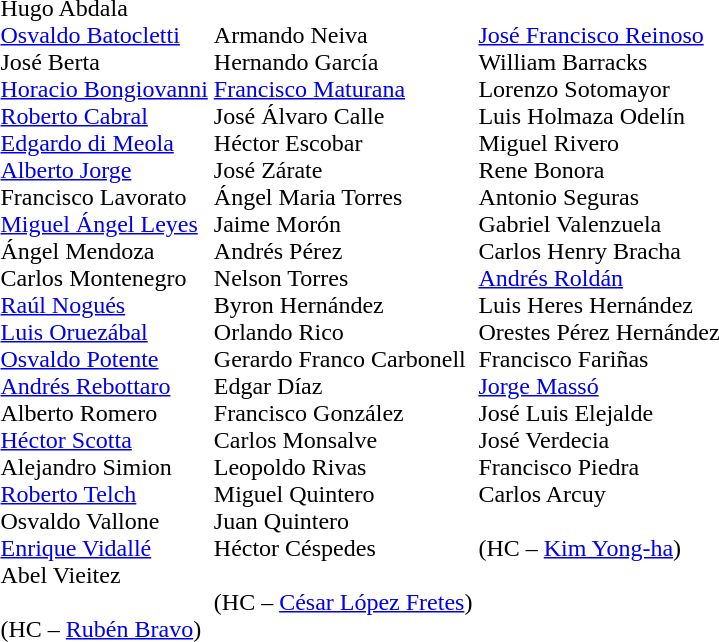<table>
<tr>
<td></td>
<td valign=top> <br>Hugo Abdala <br>
<a href='#'>Osvaldo Batocletti</a> <br>
José Berta <br>
<a href='#'>Horacio Bongiovanni</a> <br>
<a href='#'>Roberto Cabral</a><br>
<a href='#'>Edgardo di Meola</a> <br>
<a href='#'>Alberto Jorge</a><br>
Francisco Lavorato <br>
<a href='#'>Miguel Ángel Leyes</a> <br>
Ángel Mendoza <br>
Carlos Montenegro<br>
<a href='#'>Raúl Nogués</a> <br>
<a href='#'>Luis Oruezábal</a> <br>
<a href='#'>Osvaldo Potente</a> <br>
<a href='#'>Andrés Rebottaro</a> <br>
Alberto Romero<br>
<a href='#'>Héctor Scotta</a> <br>
Alejandro Simion <br>
<a href='#'>Roberto Telch</a> <br>
Osvaldo Vallone <br>
<a href='#'>Enrique Vidallé</a><br>
Abel Vieitez<br><br>
(HC – <a href='#'>Rubén Bravo</a>)</td>
<td valign=top><br><br>Armando Neiva<br>
Hernando García<br>
<a href='#'>Francisco Maturana</a><br>
José Álvaro Calle<br>
Héctor Escobar<br>
José Zárate<br>
Ángel Maria Torres<br>
Jaime Morón<br>
Andrés Pérez<br>
Nelson Torres<br>
Byron Hernández<br>
Orlando Rico<br>
Gerardo Franco Carbonell<br>
Edgar Díaz<br>
Francisco González<br>
Carlos Monsalve<br>
Leopoldo Rivas<br>
Miguel Quintero<br>
Juan Quintero<br>
Héctor Céspedes<br><br>
(HC –  <a href='#'>César López Fretes</a>)</td>
<td valign=top><br><br><a href='#'>José Francisco Reinoso</a> <br>
William Barracks <br>
Lorenzo Sotomayor <br>
Luis Holmaza Odelín <br>
Miguel Rivero <br>
Rene Bonora <br>
Antonio Seguras <br>
Gabriel Valenzuela <br>
Carlos Henry Bracha <br>
<a href='#'>Andrés Roldán</a> <br>
Luis Heres Hernández <br>
Orestes Pérez Hernández <br>
Francisco Fariñas <br>
<a href='#'>Jorge Massó</a> <br>
José Luis Elejalde <br>
José Verdecia <br>
Francisco Piedra <br>
Carlos Arcuy <br><br>
(HC –  <a href='#'>Kim Yong-ha</a>)</td>
</tr>
</table>
